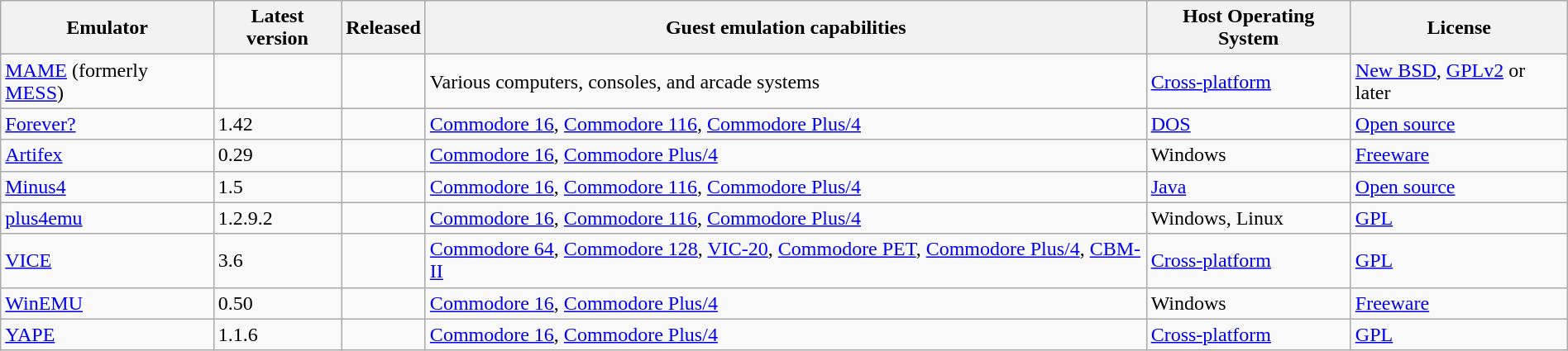<table class="wikitable sortable" style="width:100%">
<tr>
<th>Emulator</th>
<th>Latest version</th>
<th>Released</th>
<th>Guest emulation capabilities</th>
<th>Host Operating System</th>
<th>License</th>
</tr>
<tr>
<td><a href='#'>MAME</a> (formerly <a href='#'>MESS</a>)</td>
<td></td>
<td></td>
<td>Various computers, consoles, and arcade systems</td>
<td><a href='#'>Cross-platform</a></td>
<td><a href='#'>New BSD</a>, <a href='#'>GPLv2</a> or later</td>
</tr>
<tr>
<td><a href='#'>Forever?</a></td>
<td>1.42</td>
<td></td>
<td><a href='#'>Commodore 16</a>, <a href='#'>Commodore 116</a>, <a href='#'>Commodore Plus/4</a></td>
<td><a href='#'>DOS</a></td>
<td><a href='#'>Open source</a></td>
</tr>
<tr>
<td><a href='#'>Artifex</a></td>
<td>0.29</td>
<td></td>
<td><a href='#'>Commodore 16</a>, <a href='#'>Commodore Plus/4</a></td>
<td>Windows</td>
<td><a href='#'>Freeware</a></td>
</tr>
<tr>
<td><a href='#'>Minus4</a></td>
<td>1.5</td>
<td></td>
<td><a href='#'>Commodore 16</a>, <a href='#'>Commodore 116</a>, <a href='#'>Commodore Plus/4</a></td>
<td><a href='#'>Java</a></td>
<td><a href='#'>Open source</a></td>
</tr>
<tr>
<td><a href='#'>plus4emu</a></td>
<td>1.2.9.2</td>
<td></td>
<td><a href='#'>Commodore 16</a>, <a href='#'>Commodore 116</a>, <a href='#'>Commodore Plus/4</a></td>
<td>Windows, Linux</td>
<td><a href='#'>GPL</a></td>
</tr>
<tr>
<td><a href='#'>VICE</a></td>
<td>3.6</td>
<td></td>
<td><a href='#'>Commodore 64</a>, <a href='#'>Commodore 128</a>, <a href='#'>VIC-20</a>, <a href='#'>Commodore PET</a>, <a href='#'>Commodore Plus/4</a>, <a href='#'>CBM-II</a></td>
<td><a href='#'>Cross-platform</a></td>
<td><a href='#'>GPL</a></td>
</tr>
<tr>
<td><a href='#'>WinEMU</a></td>
<td>0.50</td>
<td></td>
<td><a href='#'>Commodore 16</a>, <a href='#'>Commodore Plus/4</a></td>
<td>Windows</td>
<td><a href='#'>Freeware</a></td>
</tr>
<tr>
<td><a href='#'>YAPE</a></td>
<td>1.1.6</td>
<td></td>
<td><a href='#'>Commodore 16</a>, <a href='#'>Commodore Plus/4</a></td>
<td><a href='#'>Cross-platform</a></td>
<td><a href='#'>GPL</a></td>
</tr>
</table>
